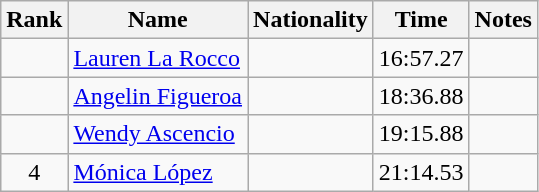<table class="wikitable sortable" style="text-align:center">
<tr>
<th>Rank</th>
<th>Name</th>
<th>Nationality</th>
<th>Time</th>
<th>Notes</th>
</tr>
<tr>
<td></td>
<td align=left><a href='#'>Lauren La Rocco</a></td>
<td align=left></td>
<td>16:57.27</td>
<td></td>
</tr>
<tr>
<td></td>
<td align=left><a href='#'>Angelin Figueroa</a></td>
<td align=left></td>
<td>18:36.88</td>
<td></td>
</tr>
<tr>
<td></td>
<td align=left><a href='#'>Wendy Ascencio</a></td>
<td align=left></td>
<td>19:15.88</td>
<td></td>
</tr>
<tr>
<td>4</td>
<td align=left><a href='#'>Mónica López</a></td>
<td align=left></td>
<td>21:14.53</td>
<td></td>
</tr>
</table>
